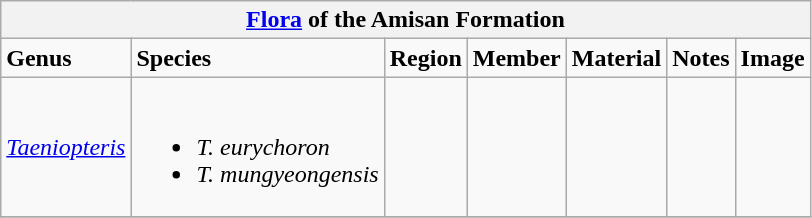<table class="wikitable">
<tr>
<th colspan="7"><a href='#'>Flora</a> of the Amisan Formation</th>
</tr>
<tr>
<td><strong>Genus</strong></td>
<td><strong>Species</strong></td>
<td><strong>Region</strong></td>
<td><strong>Member</strong></td>
<td><strong>Material</strong></td>
<td><strong>Notes</strong></td>
<td><strong>Image</strong></td>
</tr>
<tr>
<td><em><a href='#'>Taeniopteris</a></em></td>
<td><br><ul><li><em>T. eurychoron</em></li><li><em>T. mungyeongensis</em></li></ul></td>
<td></td>
<td></td>
<td></td>
<td></td>
<td></td>
</tr>
<tr>
</tr>
</table>
